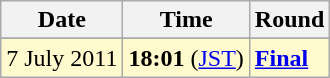<table class="wikitable">
<tr>
<th>Date</th>
<th>Time</th>
<th>Round</th>
</tr>
<tr>
</tr>
<tr style=background:lemonchiffon>
<td>7 July 2011</td>
<td><strong>18:01</strong> (<a href='#'>JST</a>)</td>
<td><strong><a href='#'>Final</a></strong></td>
</tr>
</table>
